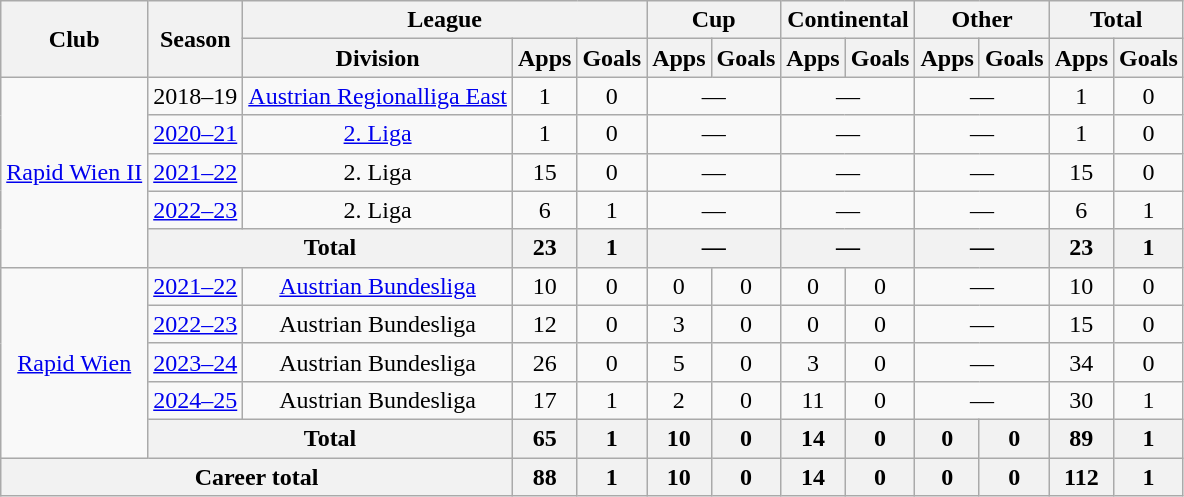<table class="wikitable" style="text-align: center">
<tr>
<th rowspan="2">Club</th>
<th rowspan="2">Season</th>
<th colspan="3">League</th>
<th colspan="2">Cup</th>
<th colspan="2">Continental</th>
<th colspan="2">Other</th>
<th colspan="2">Total</th>
</tr>
<tr>
<th>Division</th>
<th>Apps</th>
<th>Goals</th>
<th>Apps</th>
<th>Goals</th>
<th>Apps</th>
<th>Goals</th>
<th>Apps</th>
<th>Goals</th>
<th>Apps</th>
<th>Goals</th>
</tr>
<tr>
<td rowspan="5"><a href='#'>Rapid Wien II</a></td>
<td>2018–19</td>
<td><a href='#'>Austrian Regionalliga East</a></td>
<td>1</td>
<td>0</td>
<td colspan="2">—</td>
<td colspan="2">—</td>
<td colspan="2">—</td>
<td>1</td>
<td>0</td>
</tr>
<tr>
<td><a href='#'>2020–21</a></td>
<td><a href='#'>2. Liga</a></td>
<td>1</td>
<td>0</td>
<td colspan="2">—</td>
<td colspan="2">—</td>
<td colspan="2">—</td>
<td>1</td>
<td>0</td>
</tr>
<tr>
<td><a href='#'>2021–22</a></td>
<td>2. Liga</td>
<td>15</td>
<td>0</td>
<td colspan="2">—</td>
<td colspan="2">—</td>
<td colspan="2">—</td>
<td>15</td>
<td>0</td>
</tr>
<tr>
<td><a href='#'>2022–23</a></td>
<td>2. Liga</td>
<td>6</td>
<td>1</td>
<td colspan="2">—</td>
<td colspan="2">—</td>
<td colspan="2">—</td>
<td>6</td>
<td>1</td>
</tr>
<tr>
<th colspan="2">Total</th>
<th>23</th>
<th>1</th>
<th colspan="2">—</th>
<th colspan="2">—</th>
<th colspan="2">—</th>
<th>23</th>
<th>1</th>
</tr>
<tr>
<td rowspan="5"><a href='#'>Rapid Wien</a></td>
<td><a href='#'>2021–22</a></td>
<td><a href='#'>Austrian Bundesliga</a></td>
<td>10</td>
<td>0</td>
<td>0</td>
<td>0</td>
<td>0</td>
<td>0</td>
<td colspan="2">—</td>
<td>10</td>
<td>0</td>
</tr>
<tr>
<td><a href='#'>2022–23</a></td>
<td>Austrian Bundesliga</td>
<td>12</td>
<td>0</td>
<td>3</td>
<td>0</td>
<td>0</td>
<td>0</td>
<td colspan="2">—</td>
<td>15</td>
<td>0</td>
</tr>
<tr>
<td><a href='#'>2023–24</a></td>
<td>Austrian Bundesliga</td>
<td>26</td>
<td>0</td>
<td>5</td>
<td>0</td>
<td>3</td>
<td>0</td>
<td colspan="2">—</td>
<td>34</td>
<td>0</td>
</tr>
<tr>
<td><a href='#'>2024–25</a></td>
<td>Austrian Bundesliga</td>
<td>17</td>
<td>1</td>
<td>2</td>
<td>0</td>
<td>11</td>
<td>0</td>
<td colspan="2">—</td>
<td>30</td>
<td>1</td>
</tr>
<tr>
<th colspan="2">Total</th>
<th>65</th>
<th>1</th>
<th>10</th>
<th>0</th>
<th>14</th>
<th>0</th>
<th>0</th>
<th>0</th>
<th>89</th>
<th>1</th>
</tr>
<tr>
<th colspan="3">Career total</th>
<th>88</th>
<th>1</th>
<th>10</th>
<th>0</th>
<th>14</th>
<th>0</th>
<th>0</th>
<th>0</th>
<th>112</th>
<th>1</th>
</tr>
</table>
